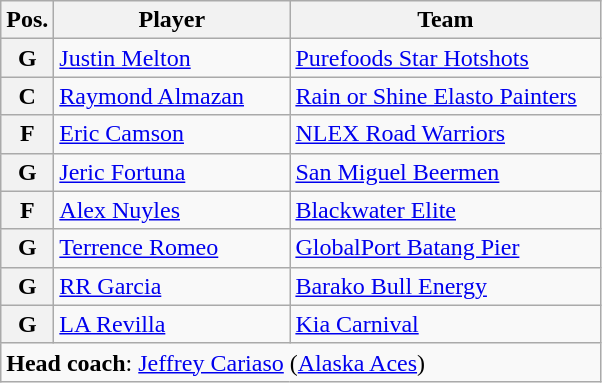<table class="wikitable">
<tr>
<th>Pos.</th>
<th style="width:150px;">Player</th>
<th width=200px>Team</th>
</tr>
<tr>
<th>G</th>
<td><a href='#'>Justin Melton</a></td>
<td><a href='#'>Purefoods Star Hotshots</a></td>
</tr>
<tr>
<th>C</th>
<td><a href='#'>Raymond Almazan</a></td>
<td><a href='#'>Rain or Shine Elasto Painters</a></td>
</tr>
<tr>
<th>F</th>
<td><a href='#'>Eric Camson</a></td>
<td><a href='#'>NLEX Road Warriors</a></td>
</tr>
<tr>
<th>G</th>
<td><a href='#'>Jeric Fortuna</a></td>
<td><a href='#'>San Miguel Beermen</a></td>
</tr>
<tr>
<th>F</th>
<td><a href='#'>Alex Nuyles</a></td>
<td><a href='#'>Blackwater Elite</a></td>
</tr>
<tr>
<th>G</th>
<td><a href='#'>Terrence Romeo</a></td>
<td><a href='#'>GlobalPort Batang Pier</a></td>
</tr>
<tr>
<th>G</th>
<td><a href='#'>RR Garcia</a></td>
<td><a href='#'>Barako Bull Energy</a></td>
</tr>
<tr>
<th>G</th>
<td><a href='#'>LA Revilla</a></td>
<td><a href='#'>Kia Carnival</a></td>
</tr>
<tr>
<td colspan="5"><strong>Head coach</strong>: <a href='#'>Jeffrey Cariaso</a> (<a href='#'>Alaska Aces</a>)</td>
</tr>
</table>
